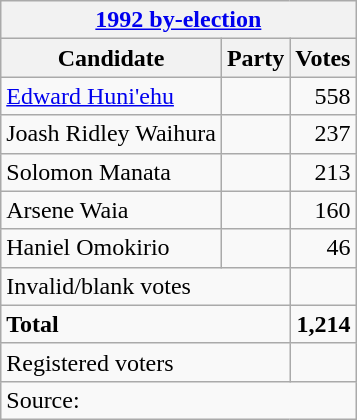<table class=wikitable style=text-align:left>
<tr>
<th colspan=3><a href='#'>1992 by-election</a></th>
</tr>
<tr>
<th>Candidate</th>
<th>Party</th>
<th>Votes</th>
</tr>
<tr>
<td><a href='#'>Edward Huni'ehu</a></td>
<td></td>
<td align=right>558</td>
</tr>
<tr>
<td>Joash Ridley Waihura</td>
<td></td>
<td align=right>237</td>
</tr>
<tr>
<td>Solomon Manata</td>
<td></td>
<td align=right>213</td>
</tr>
<tr>
<td>Arsene Waia</td>
<td></td>
<td align=right>160</td>
</tr>
<tr>
<td>Haniel Omokirio</td>
<td></td>
<td align=right>46</td>
</tr>
<tr>
<td colspan=2>Invalid/blank votes</td>
<td></td>
</tr>
<tr>
<td colspan=2><strong>Total</strong></td>
<td align=right><strong>1,214</strong></td>
</tr>
<tr>
<td colspan=2>Registered voters</td>
<td align=right></td>
</tr>
<tr>
<td colspan=3>Source: </td>
</tr>
</table>
